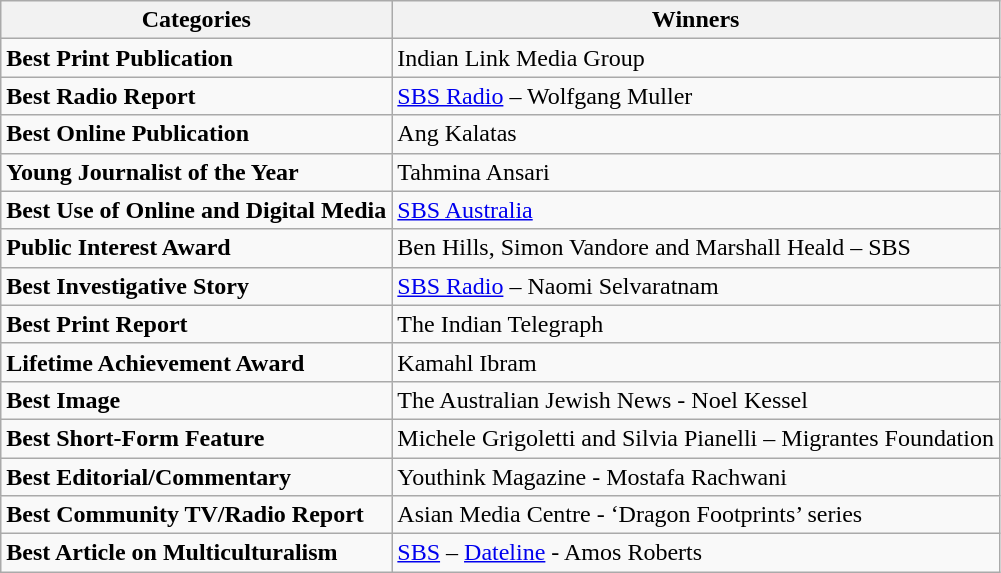<table class="wikitable">
<tr>
<th>Categories</th>
<th>Winners</th>
</tr>
<tr>
<td><strong>Best Print Publication</strong></td>
<td>Indian Link Media Group</td>
</tr>
<tr>
<td><strong>Best Radio Report</strong></td>
<td><a href='#'>SBS Radio</a> – Wolfgang Muller</td>
</tr>
<tr>
<td><strong>Best Online Publication</strong></td>
<td>Ang Kalatas</td>
</tr>
<tr>
<td><strong>Young Journalist of the Year</strong></td>
<td>Tahmina Ansari</td>
</tr>
<tr>
<td><strong>Best Use of Online and Digital Media</strong></td>
<td><a href='#'>SBS Australia</a></td>
</tr>
<tr>
<td><strong>Public Interest Award</strong></td>
<td>Ben Hills, Simon Vandore and Marshall Heald – SBS</td>
</tr>
<tr>
<td><strong>Best Investigative Story</strong></td>
<td><a href='#'>SBS Radio</a> – Naomi Selvaratnam</td>
</tr>
<tr>
<td><strong>Best Print Report</strong></td>
<td>The Indian Telegraph</td>
</tr>
<tr>
<td><strong>Lifetime Achievement Award</strong></td>
<td>Kamahl Ibram</td>
</tr>
<tr>
<td><strong>Best Image</strong></td>
<td>The Australian Jewish News - Noel Kessel</td>
</tr>
<tr>
<td><strong>Best Short-Form Feature</strong></td>
<td>Michele Grigoletti and Silvia Pianelli – Migrantes Foundation</td>
</tr>
<tr>
<td><strong>Best Editorial/Commentary</strong></td>
<td>Youthink Magazine - Mostafa Rachwani</td>
</tr>
<tr>
<td><strong>Best Community TV/Radio Report</strong></td>
<td>Asian Media Centre - ‘Dragon Footprints’ series</td>
</tr>
<tr>
<td><strong>Best Article on Multiculturalism</strong></td>
<td><a href='#'>SBS</a> – <a href='#'>Dateline</a> - Amos Roberts</td>
</tr>
</table>
